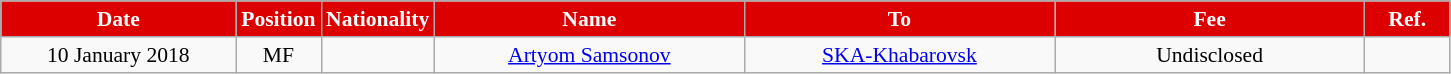<table class="wikitable"  style="text-align:center; font-size:90%; ">
<tr>
<th style="background:#DD0000; color:white; width:150px;">Date</th>
<th style="background:#DD0000; color:white; width:50px;">Position</th>
<th style="background:#DD0000; color:white; width:50px;">Nationality</th>
<th style="background:#DD0000; color:white; width:200px;">Name</th>
<th style="background:#DD0000; color:white; width:200px;">To</th>
<th style="background:#DD0000; color:white; width:200px;">Fee</th>
<th style="background:#DD0000; color:white; width:50px;">Ref.</th>
</tr>
<tr>
<td>10 January 2018</td>
<td>MF</td>
<td></td>
<td><a href='#'>Artyom Samsonov</a></td>
<td><a href='#'>SKA-Khabarovsk</a></td>
<td>Undisclosed</td>
<td></td>
</tr>
</table>
